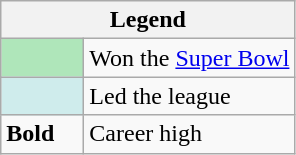<table class="wikitable mw-collapsible">
<tr>
<th colspan="2">Legend</th>
</tr>
<tr>
<td style="background:#afe6ba; width:3em;"></td>
<td>Won the <a href='#'>Super Bowl</a></td>
</tr>
<tr>
<td style="background:#cfecec; width:3em;"></td>
<td>Led the league</td>
</tr>
<tr>
<td><strong>Bold</strong></td>
<td>Career high</td>
</tr>
</table>
